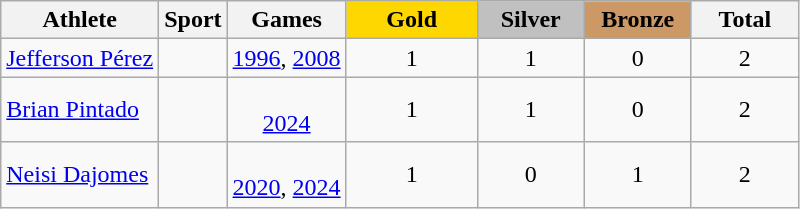<table class="wikitable sortable">
<tr>
<th>Athlete</th>
<th>Sport</th>
<th>Games</th>
<th style="background:gold; width:5.0em; font-weight:bold;">Gold</th>
<th style="background:silver; width:4.0em; font-weight:bold;">Silver</th>
<th style="background:#cc9966; width:4.0em; font-weight:bold;">Bronze</th>
<th style="width:4.0em;">Total</th>
</tr>
<tr align=center>
<td align=left><a href='#'>Jefferson Pérez</a></td>
<td align=left></td>
<td><a href='#'>1996</a>, <a href='#'>2008</a></td>
<td>1</td>
<td>1</td>
<td>0</td>
<td>2</td>
</tr>
<tr align=center>
<td align=left><a href='#'>Brian Pintado</a></td>
<td align=left></td>
<td><br><a href='#'>2024</a></td>
<td>1</td>
<td>1</td>
<td>0</td>
<td>2</td>
</tr>
<tr align=center>
<td align=left><a href='#'>Neisi Dajomes</a></td>
<td align=left></td>
<td><br><a href='#'>2020</a>, <a href='#'>2024</a></td>
<td>1</td>
<td>0</td>
<td>1</td>
<td>2</td>
</tr>
</table>
